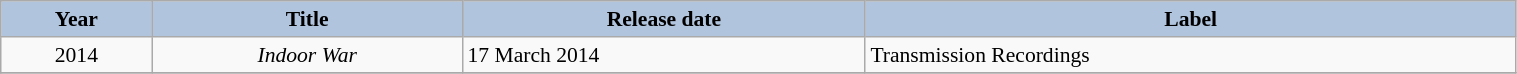<table class="wikitable" style="font-size:90%" border="2" cellpadding="4" background: #f9f9f9; width="80%">
<tr align="center">
<th style="background:#B0C4DE">Year</th>
<th style="background:#B0C4DE">Title</th>
<th style="background:#B0C4DE">Release date</th>
<th style="background:#B0C4DE">Label</th>
</tr>
<tr>
<td align="center">2014</td>
<td align="center"><em>Indoor War</em></td>
<td>17 March 2014</td>
<td>Transmission Recordings</td>
</tr>
<tr>
</tr>
</table>
